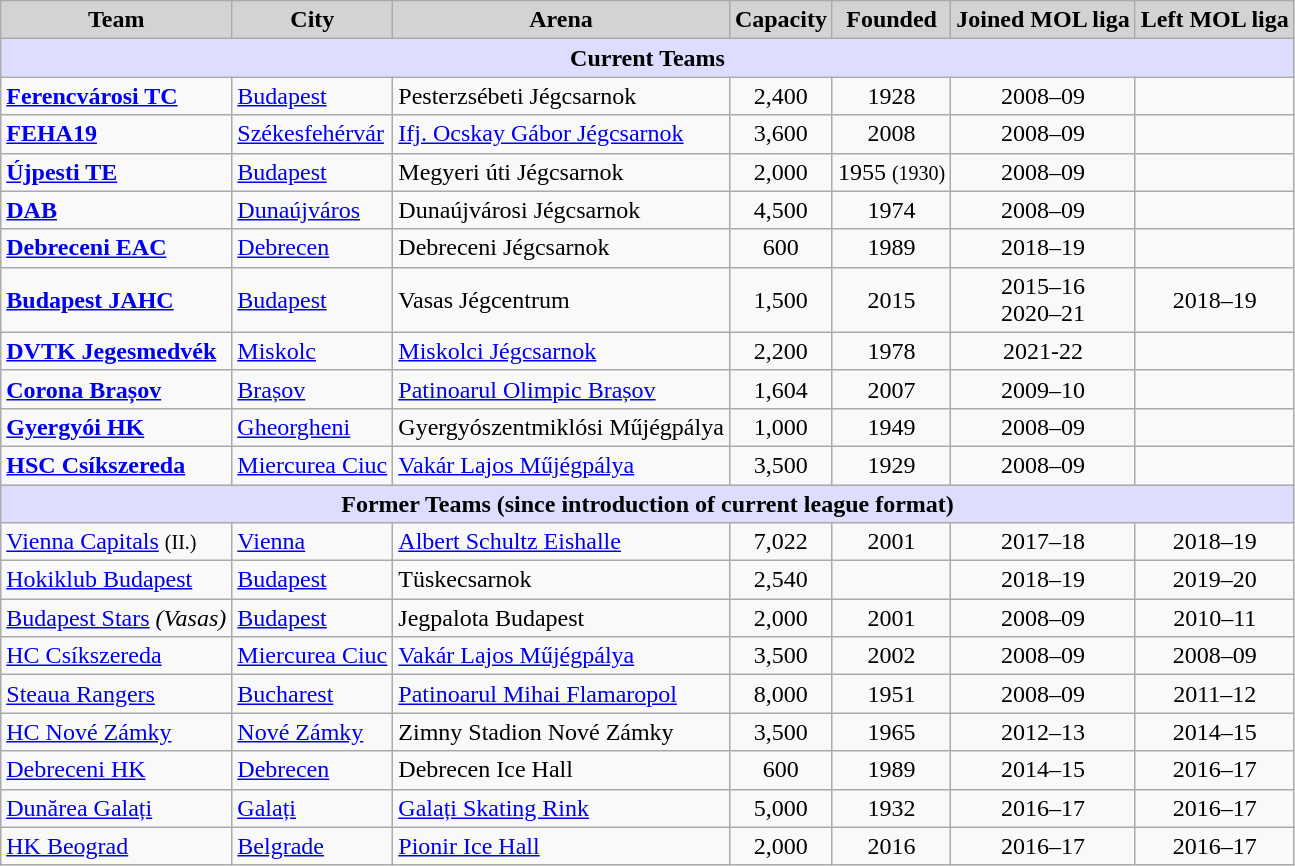<table class="wikitable" style="text-align:left;">
<tr>
<th style="background:lightgrey">Team</th>
<th style="background:lightgrey">City</th>
<th style="background:lightgrey">Arena</th>
<th style="background:lightgrey">Capacity</th>
<th style="background:lightgrey">Founded</th>
<th style="background:lightgrey">Joined MOL liga</th>
<th style="background:lightgrey">Left MOL liga</th>
</tr>
<tr>
<th colspan="7" style="background:#DDDDFF">Current Teams</th>
</tr>
<tr>
<td><strong><a href='#'>Ferencvárosi TC</a></strong></td>
<td> <a href='#'>Budapest</a></td>
<td>Pesterzsébeti Jégcsarnok</td>
<td align="center">2,400</td>
<td align="center">1928</td>
<td align="center">2008–09</td>
<td></td>
</tr>
<tr>
<td><strong><a href='#'>FEHA19</a></strong></td>
<td> <a href='#'>Székesfehérvár</a></td>
<td><a href='#'>Ifj. Ocskay Gábor Jégcsarnok</a></td>
<td align="center">3,600</td>
<td align="center">2008</td>
<td align="center">2008–09</td>
<td></td>
</tr>
<tr>
<td><strong><a href='#'>Újpesti TE</a></strong></td>
<td> <a href='#'>Budapest</a></td>
<td>Megyeri úti Jégcsarnok</td>
<td align="center">2,000</td>
<td align="center">1955 <small>(1930)</small></td>
<td align="center">2008–09</td>
<td></td>
</tr>
<tr>
<td><strong><a href='#'>DAB</a></strong></td>
<td> <a href='#'>Dunaújváros</a></td>
<td>Dunaújvárosi Jégcsarnok</td>
<td align="center">4,500</td>
<td align="center">1974</td>
<td align="center">2008–09</td>
<td></td>
</tr>
<tr>
<td><strong><a href='#'>Debreceni EAC</a></strong></td>
<td> <a href='#'>Debrecen</a></td>
<td>Debreceni Jégcsarnok</td>
<td align="center">600</td>
<td align="center">1989</td>
<td align="center">2018–19</td>
<td></td>
</tr>
<tr>
<td><strong><a href='#'>Budapest JAHC</a></strong></td>
<td> <a href='#'>Budapest</a></td>
<td>Vasas Jégcentrum</td>
<td align="center">1,500</td>
<td align="center">2015</td>
<td align="center">2015–16<br>2020–21</td>
<td align="center">2018–19<br></td>
</tr>
<tr>
<td><strong><a href='#'>DVTK Jegesmedvék</a></strong></td>
<td> <a href='#'>Miskolc</a></td>
<td><a href='#'>Miskolci Jégcsarnok</a></td>
<td align="center">2,200</td>
<td align="center">1978</td>
<td align="center">2021-22</td>
<td align="center"></td>
</tr>
<tr>
<td><strong><a href='#'>Corona Brașov</a></strong></td>
<td> <a href='#'>Brașov</a></td>
<td><a href='#'>Patinoarul Olimpic Brașov</a></td>
<td align="center">1,604</td>
<td align="center">2007</td>
<td align="center">2009–10</td>
<td></td>
</tr>
<tr>
<td><strong><a href='#'>Gyergyói HK</a></strong></td>
<td> <a href='#'>Gheorgheni</a></td>
<td>Gyergyószentmiklósi Műjégpálya</td>
<td align="center">1,000</td>
<td align="center">1949</td>
<td align="center">2008–09</td>
<td></td>
</tr>
<tr>
<td><strong><a href='#'>HSC Csíkszereda</a></strong></td>
<td> <a href='#'>Miercurea Ciuc</a></td>
<td><a href='#'>Vakár Lajos Műjégpálya</a></td>
<td align="center">3,500</td>
<td align="center">1929</td>
<td align="center">2008–09</td>
<td></td>
</tr>
<tr>
<th colspan="7" style="background:#DDDDFF">Former Teams (since introduction of current league format)</th>
</tr>
<tr>
<td><a href='#'>Vienna Capitals</a> <small>(II.)</small></td>
<td> <a href='#'>Vienna</a></td>
<td><a href='#'>Albert Schultz Eishalle</a></td>
<td align="center">7,022</td>
<td align="center">2001</td>
<td align="center">2017–18</td>
<td align="center">2018–19</td>
</tr>
<tr>
<td><a href='#'>Hokiklub Budapest</a></td>
<td> <a href='#'>Budapest</a></td>
<td>Tüskecsarnok</td>
<td align="center">2,540</td>
<td align="center"></td>
<td align="center">2018–19</td>
<td align="center">2019–20</td>
</tr>
<tr>
<td><a href='#'>Budapest Stars</a> <em>(Vasas)</em></td>
<td> <a href='#'>Budapest</a></td>
<td>Jegpalota Budapest</td>
<td align="center">2,000</td>
<td align="center">2001</td>
<td align="center">2008–09</td>
<td align="center">2010–11</td>
</tr>
<tr>
<td><a href='#'>HC Csíkszereda</a></td>
<td> <a href='#'>Miercurea Ciuc</a></td>
<td><a href='#'>Vakár Lajos Műjégpálya</a></td>
<td align="center">3,500</td>
<td align="center">2002</td>
<td align="center">2008–09</td>
<td align="center">2008–09</td>
</tr>
<tr>
<td><a href='#'>Steaua Rangers</a></td>
<td> <a href='#'>Bucharest</a></td>
<td><a href='#'>Patinoarul Mihai Flamaropol</a></td>
<td align="center">8,000</td>
<td align="center">1951</td>
<td align="center">2008–09</td>
<td align="center">2011–12</td>
</tr>
<tr>
<td><a href='#'>HC Nové Zámky</a></td>
<td> <a href='#'>Nové Zámky</a></td>
<td>Zimny Stadion Nové Zámky</td>
<td align="center">3,500</td>
<td align="center">1965</td>
<td align="center">2012–13</td>
<td align="center">2014–15</td>
</tr>
<tr>
<td><a href='#'>Debreceni HK</a></td>
<td> <a href='#'>Debrecen</a></td>
<td>Debrecen Ice Hall</td>
<td align="center">600</td>
<td align="center">1989</td>
<td align="center">2014–15</td>
<td align="center">2016–17</td>
</tr>
<tr>
<td><a href='#'>Dunărea Galați</a></td>
<td> <a href='#'>Galați</a></td>
<td><a href='#'>Galați Skating Rink</a></td>
<td align="center">5,000</td>
<td align="center">1932</td>
<td align="center">2016–17</td>
<td align="center">2016–17</td>
</tr>
<tr>
<td><a href='#'>HK Beograd</a></td>
<td> <a href='#'>Belgrade</a></td>
<td><a href='#'>Pionir Ice Hall</a></td>
<td align="center">2,000</td>
<td align="center">2016</td>
<td align="center">2016–17</td>
<td align="center">2016–17</td>
</tr>
</table>
